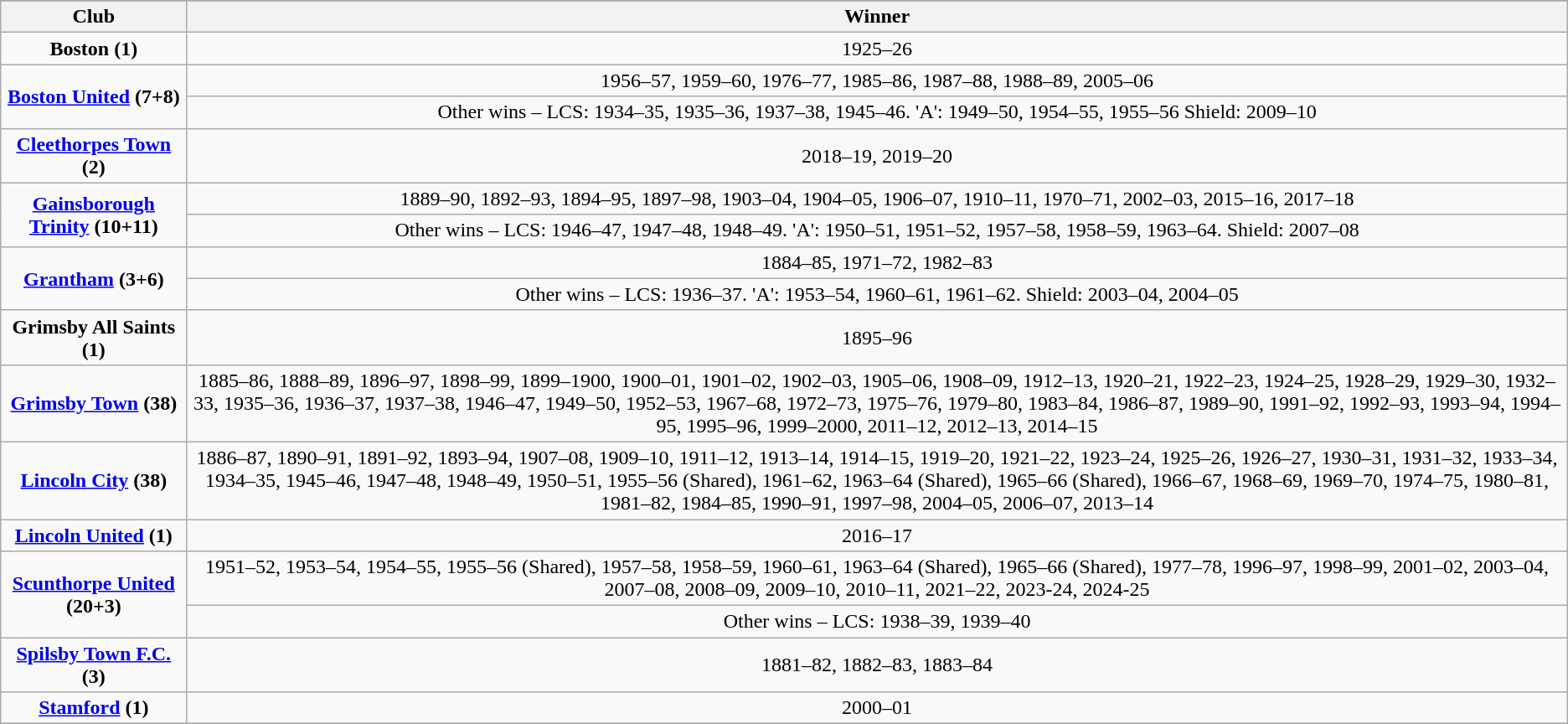<table class="wikitable" style="text-align: center">
<tr>
</tr>
<tr>
<th>Club</th>
<th>Winner</th>
</tr>
<tr>
<td><strong>Boston (1)</strong></td>
<td>1925–26</td>
</tr>
<tr>
<td rowspan="2"><strong><a href='#'>Boston United</a> (7+8)</strong></td>
<td>1956–57, 1959–60, 1976–77, 1985–86, 1987–88, 1988–89, 2005–06</td>
</tr>
<tr>
<td>Other wins – LCS: 1934–35, 1935–36, 1937–38, 1945–46. 'A': 1949–50, 1954–55, 1955–56 Shield: 2009–10</td>
</tr>
<tr>
<td><strong><a href='#'>Cleethorpes Town</a> (2)</strong></td>
<td>2018–19, 2019–20</td>
</tr>
<tr>
<td rowspan="2"><strong><a href='#'>Gainsborough Trinity</a> (10+11)</strong></td>
<td>1889–90, 1892–93, 1894–95, 1897–98, 1903–04, 1904–05, 1906–07, 1910–11, 1970–71, 2002–03, 2015–16, 2017–18</td>
</tr>
<tr>
<td>Other wins – LCS: 1946–47, 1947–48, 1948–49. 'A': 1950–51, 1951–52, 1957–58, 1958–59, 1963–64. Shield: 2007–08</td>
</tr>
<tr>
<td rowspan="2"><strong><a href='#'>Grantham</a> (3+6)</strong></td>
<td>1884–85, 1971–72, 1982–83</td>
</tr>
<tr>
<td>Other wins – LCS: 1936–37. 'A': 1953–54, 1960–61, 1961–62. Shield: 2003–04, 2004–05</td>
</tr>
<tr>
<td><strong>Grimsby All Saints (1)</strong></td>
<td>1895–96</td>
</tr>
<tr>
<td><strong><a href='#'>Grimsby Town</a> (38)</strong></td>
<td>1885–86, 1888–89, 1896–97, 1898–99, 1899–1900, 1900–01, 1901–02, 1902–03, 1905–06, 1908–09, 1912–13, 1920–21, 1922–23, 1924–25, 1928–29, 1929–30, 1932–33, 1935–36, 1936–37, 1937–38, 1946–47, 1949–50, 1952–53, 1967–68, 1972–73, 1975–76, 1979–80, 1983–84, 1986–87, 1989–90, 1991–92, 1992–93, 1993–94, 1994–95, 1995–96, 1999–2000, 2011–12, 2012–13, 2014–15</td>
</tr>
<tr>
<td><strong><a href='#'>Lincoln City</a> (38)</strong></td>
<td>1886–87, 1890–91, 1891–92, 1893–94, 1907–08, 1909–10, 1911–12, 1913–14, 1914–15, 1919–20, 1921–22, 1923–24, 1925–26, 1926–27, 1930–31, 1931–32, 1933–34, 1934–35, 1945–46, 1947–48, 1948–49, 1950–51, 1955–56 (Shared), 1961–62, 1963–64 (Shared), 1965–66 (Shared), 1966–67, 1968–69, 1969–70, 1974–75, 1980–81, 1981–82, 1984–85, 1990–91, 1997–98, 2004–05, 2006–07, 2013–14</td>
</tr>
<tr>
<td><strong><a href='#'>Lincoln United</a> (1)</strong></td>
<td>2016–17</td>
</tr>
<tr>
<td rowspan="2"><strong><a href='#'>Scunthorpe United</a> (20+3)</strong></td>
<td>1951–52, 1953–54, 1954–55, 1955–56 (Shared), 1957–58, 1958–59, 1960–61, 1963–64 (Shared), 1965–66 (Shared), 1977–78, 1996–97, 1998–99, 2001–02, 2003–04, 2007–08, 2008–09, 2009–10, 2010–11, 2021–22, 2023-24, 2024-25</td>
</tr>
<tr>
<td>Other wins – LCS: 1938–39, 1939–40</td>
</tr>
<tr>
<td><strong><a href='#'>Spilsby Town F.C.</a> (3)</strong></td>
<td>1881–82, 1882–83, 1883–84</td>
</tr>
<tr>
<td><strong><a href='#'>Stamford</a> (1)</strong></td>
<td>2000–01</td>
</tr>
<tr>
</tr>
</table>
